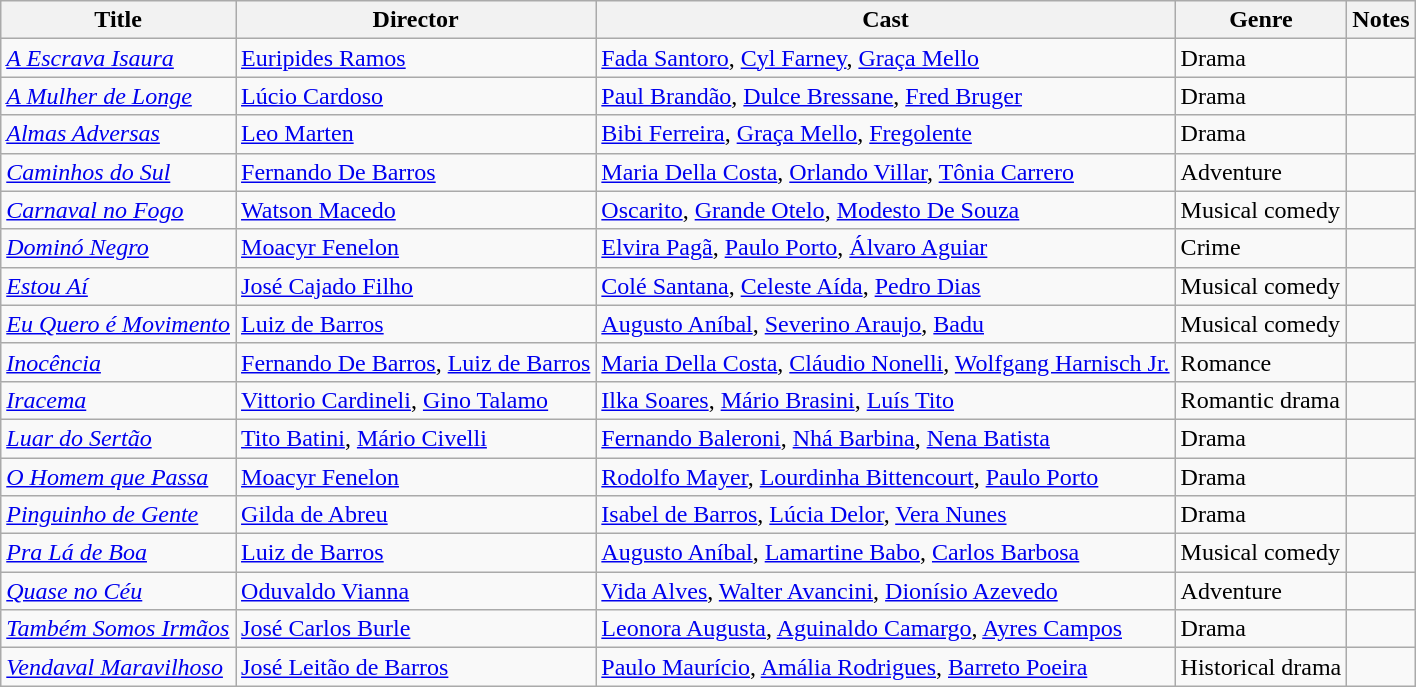<table class="wikitable">
<tr>
<th>Title</th>
<th>Director</th>
<th>Cast</th>
<th>Genre</th>
<th>Notes</th>
</tr>
<tr>
<td><em><a href='#'>A Escrava Isaura</a></em></td>
<td><a href='#'>Euripides Ramos</a></td>
<td><a href='#'>Fada Santoro</a>, <a href='#'>Cyl Farney</a>, <a href='#'>Graça Mello</a></td>
<td>Drama</td>
<td></td>
</tr>
<tr>
<td><em><a href='#'>A Mulher de Longe</a></em></td>
<td><a href='#'>Lúcio Cardoso</a></td>
<td><a href='#'>Paul Brandão</a>, <a href='#'>Dulce Bressane</a>, <a href='#'>Fred Bruger</a></td>
<td>Drama</td>
<td></td>
</tr>
<tr>
<td><em><a href='#'>Almas Adversas</a></em></td>
<td><a href='#'>Leo Marten</a></td>
<td><a href='#'>Bibi Ferreira</a>, <a href='#'>Graça Mello</a>, <a href='#'>Fregolente</a></td>
<td>Drama</td>
<td></td>
</tr>
<tr>
<td><em><a href='#'>Caminhos do Sul</a></em></td>
<td><a href='#'>Fernando De Barros</a></td>
<td><a href='#'>Maria Della Costa</a>, <a href='#'>Orlando Villar</a>, <a href='#'>Tônia Carrero</a></td>
<td>Adventure</td>
<td></td>
</tr>
<tr>
<td><em><a href='#'>Carnaval no Fogo</a></em></td>
<td><a href='#'>Watson Macedo</a></td>
<td><a href='#'>Oscarito</a>, <a href='#'>Grande Otelo</a>, <a href='#'>Modesto De Souza</a></td>
<td>Musical comedy</td>
<td></td>
</tr>
<tr>
<td><em><a href='#'>Dominó Negro</a></em></td>
<td><a href='#'>Moacyr Fenelon</a></td>
<td><a href='#'>Elvira Pagã</a>, <a href='#'>Paulo Porto</a>, <a href='#'>Álvaro Aguiar</a></td>
<td>Crime</td>
<td></td>
</tr>
<tr>
<td><em><a href='#'>Estou Aí</a></em></td>
<td><a href='#'>José Cajado Filho</a></td>
<td><a href='#'>Colé Santana</a>, <a href='#'>Celeste Aída</a>, <a href='#'>Pedro Dias</a></td>
<td>Musical comedy</td>
<td></td>
</tr>
<tr>
<td><em><a href='#'>Eu Quero é Movimento</a></em></td>
<td><a href='#'>Luiz de Barros</a></td>
<td><a href='#'>Augusto Aníbal</a>, <a href='#'>Severino Araujo</a>, <a href='#'>Badu</a></td>
<td>Musical comedy</td>
<td></td>
</tr>
<tr>
<td><em><a href='#'>Inocência</a></em></td>
<td><a href='#'>Fernando De Barros</a>, <a href='#'>Luiz de Barros</a></td>
<td><a href='#'>Maria Della Costa</a>, <a href='#'>Cláudio Nonelli</a>, <a href='#'>Wolfgang Harnisch Jr.</a></td>
<td>Romance</td>
<td></td>
</tr>
<tr>
<td><em><a href='#'>Iracema</a></em></td>
<td><a href='#'>Vittorio Cardineli</a>, <a href='#'>Gino Talamo</a></td>
<td><a href='#'>Ilka Soares</a>, <a href='#'>Mário Brasini</a>, <a href='#'>Luís Tito</a></td>
<td>Romantic drama</td>
<td></td>
</tr>
<tr>
<td><em><a href='#'>Luar do Sertão</a></em></td>
<td><a href='#'>Tito Batini</a>, <a href='#'>Mário Civelli</a></td>
<td><a href='#'>Fernando Baleroni</a>, <a href='#'>Nhá Barbina</a>, <a href='#'>Nena Batista</a></td>
<td>Drama</td>
<td></td>
</tr>
<tr>
<td><em><a href='#'>O Homem que Passa</a></em></td>
<td><a href='#'>Moacyr Fenelon</a></td>
<td><a href='#'>Rodolfo Mayer</a>, <a href='#'>Lourdinha Bittencourt</a>, <a href='#'>Paulo Porto</a></td>
<td>Drama</td>
<td></td>
</tr>
<tr>
<td><em><a href='#'>Pinguinho de Gente</a></em></td>
<td><a href='#'>Gilda de Abreu</a></td>
<td><a href='#'>Isabel de Barros</a>, <a href='#'>Lúcia Delor</a>, <a href='#'>Vera Nunes</a></td>
<td>Drama</td>
<td></td>
</tr>
<tr>
<td><em><a href='#'>Pra Lá de Boa</a></em></td>
<td><a href='#'>Luiz de Barros</a></td>
<td><a href='#'>Augusto Aníbal</a>, <a href='#'>Lamartine Babo</a>, <a href='#'>Carlos Barbosa</a></td>
<td>Musical comedy</td>
<td></td>
</tr>
<tr>
<td><em><a href='#'>Quase no Céu</a></em></td>
<td><a href='#'>Oduvaldo Vianna</a></td>
<td><a href='#'>Vida Alves</a>, <a href='#'>Walter Avancini</a>, <a href='#'>Dionísio Azevedo</a></td>
<td>Adventure</td>
<td></td>
</tr>
<tr>
<td><em><a href='#'>Também Somos Irmãos</a></em></td>
<td><a href='#'>José Carlos Burle </a></td>
<td><a href='#'>Leonora Augusta</a>, <a href='#'>Aguinaldo Camargo</a>, <a href='#'>Ayres Campos</a></td>
<td>Drama</td>
<td></td>
</tr>
<tr>
<td><em><a href='#'>Vendaval Maravilhoso</a></em></td>
<td><a href='#'>José Leitão de Barros </a></td>
<td><a href='#'>Paulo Maurício</a>, <a href='#'>Amália Rodrigues</a>, <a href='#'>Barreto Poeira</a></td>
<td>Historical drama</td>
<td><br></td>
</tr>
</table>
